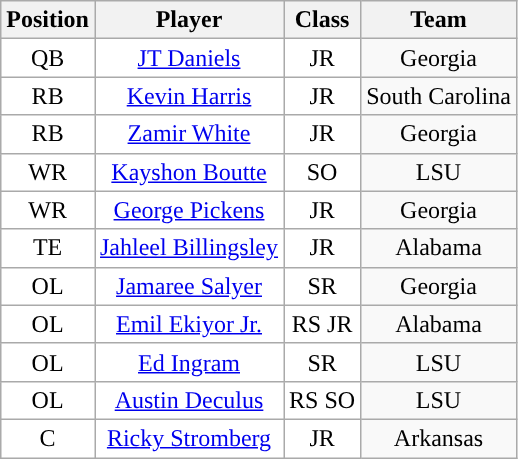<table class="wikitable sortable">
<tr>
<th>Position</th>
<th>Player</th>
<th>Class</th>
<th>Team</th>
</tr>
<tr style="text-align:center;">
<td style="background:white">QB</td>
<td style="background:white"><a href='#'>JT Daniels</a></td>
<td style="background:white">JR</td>
<td>Georgia</td>
</tr>
<tr style="text-align:center;">
<td style="background:white">RB</td>
<td style="background:white"><a href='#'>Kevin Harris</a></td>
<td style="background:white">JR</td>
<td>South Carolina</td>
</tr>
<tr style="text-align:center;">
<td style="background:white">RB</td>
<td style="background:white"><a href='#'>Zamir White</a></td>
<td style="background:white">JR</td>
<td>Georgia</td>
</tr>
<tr style="text-align:center;">
<td style="background:white">WR</td>
<td style="background:white"><a href='#'>Kayshon Boutte</a></td>
<td style="background:white">SO</td>
<td>LSU</td>
</tr>
<tr style="text-align:center;">
<td style="background:white">WR</td>
<td style="background:white"><a href='#'>George Pickens</a></td>
<td style="background:white">JR</td>
<td>Georgia</td>
</tr>
<tr style="text-align:center;">
<td style="background:white">TE</td>
<td style="background:white"><a href='#'>Jahleel Billingsley</a></td>
<td style="background:white">JR</td>
<td>Alabama</td>
</tr>
<tr style="text-align:center;">
<td style="background:white">OL</td>
<td style="background:white"><a href='#'>Jamaree Salyer</a></td>
<td style="background:white">SR</td>
<td>Georgia</td>
</tr>
<tr style="text-align:center;">
<td style="background:white">OL</td>
<td style="background:white"><a href='#'>Emil Ekiyor Jr.</a></td>
<td style="background:white">RS JR</td>
<td>Alabama</td>
</tr>
<tr style="text-align:center;">
<td style="background:white">OL</td>
<td style="background:white"><a href='#'>Ed Ingram</a></td>
<td style="background:white">SR</td>
<td>LSU</td>
</tr>
<tr style="text-align:center;">
<td style="background:white">OL</td>
<td style="background:white"><a href='#'>Austin Deculus</a></td>
<td style="background:white">RS SO</td>
<td>LSU</td>
</tr>
<tr style="text-align:center;">
<td style="background:white">C</td>
<td style="background:white"><a href='#'>Ricky Stromberg</a></td>
<td style="background:white">JR</td>
<td>Arkansas</td>
</tr>
</table>
